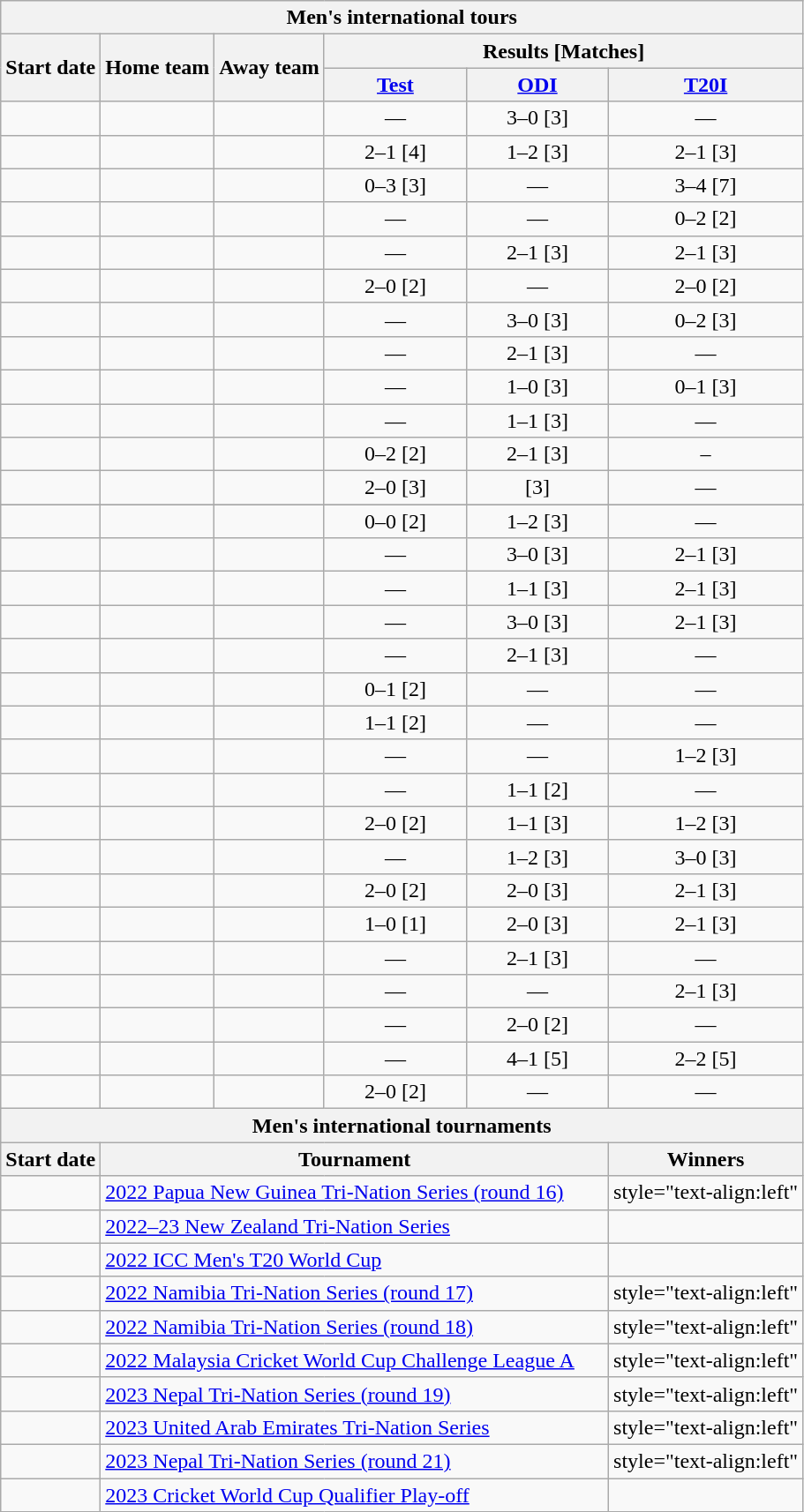<table class="wikitable ubsortable" style="text-align:center; white-space:nowrap">
<tr>
<th colspan=6>Men's international tours</th>
</tr>
<tr>
<th rowspan=2>Start date</th>
<th rowspan=2>Home team</th>
<th rowspan=2>Away team</th>
<th colspan=3>Results [Matches]</th>
</tr>
<tr>
<th width=100><a href='#'>Test</a></th>
<th width=100><a href='#'>ODI</a></th>
<th width=100><a href='#'>T20I</a></th>
</tr>
<tr>
<td style="text-align:left"><a href='#'></a></td>
<td style="text-align:left"></td>
<td style="text-align:left"></td>
<td>—</td>
<td>3–0 [3]</td>
<td>—</td>
</tr>
<tr>
<td style="text-align:left"><a href='#'></a></td>
<td style="text-align:left"></td>
<td style="text-align:left"></td>
<td>2–1 [4]</td>
<td>1–2 [3]</td>
<td>2–1 [3]</td>
</tr>
<tr>
<td style="text-align:left"><a href='#'></a></td>
<td style="text-align:left"></td>
<td style="text-align:left"></td>
<td>0–3 [3]</td>
<td>—</td>
<td>3–4 [7]</td>
</tr>
<tr>
<td style="text-align:left"><a href='#'></a></td>
<td style="text-align:left"></td>
<td style="text-align:left"></td>
<td>—</td>
<td>—</td>
<td>0–2 [2]</td>
</tr>
<tr>
<td style="text-align:left"><a href='#'></a></td>
<td style="text-align:left"></td>
<td style="text-align:left"></td>
<td>—</td>
<td>2–1 [3]</td>
<td>2–1 [3]</td>
</tr>
<tr>
<td style="text-align:left"><a href='#'></a></td>
<td style="text-align:left"></td>
<td style="text-align:left"></td>
<td>2–0 [2]</td>
<td>—</td>
<td>2–0 [2]</td>
</tr>
<tr>
<td style="text-align:left"><a href='#'></a></td>
<td style="text-align:left"></td>
<td style="text-align:left"></td>
<td>—</td>
<td>3–0 [3]</td>
<td>0–2 [3]</td>
</tr>
<tr>
<td style="text-align:left"><a href='#'></a></td>
<td style="text-align:left"></td>
<td style="text-align:left"></td>
<td>—</td>
<td>2–1 [3]</td>
<td>—</td>
</tr>
<tr>
<td style="text-align:left"><a href='#'></a></td>
<td style="text-align:left"></td>
<td style="text-align:left"></td>
<td>—</td>
<td>1–0 [3]</td>
<td>0–1 [3]</td>
</tr>
<tr>
<td style="text-align:left"><a href='#'></a></td>
<td style="text-align:left"></td>
<td style="text-align:left"></td>
<td>—</td>
<td>1–1 [3]</td>
<td>—</td>
</tr>
<tr>
<td style="text-align:left"><a href='#'></a></td>
<td style="text-align:left"></td>
<td style="text-align:left"></td>
<td>0–2 [2]</td>
<td>2–1 [3]</td>
<td>–</td>
</tr>
<tr>
<td style="text-align:left"><a href='#'></a></td>
<td style="text-align:left"></td>
<td style="text-align:left"></td>
<td>2–0 [3]</td>
<td>[3]</td>
<td>—</td>
</tr>
<tr>
</tr>
<tr>
<td style="text-align:left"><a href='#'></a></td>
<td style="text-align:left"></td>
<td style="text-align:left"></td>
<td>0–0 [2]</td>
<td>1–2 [3]</td>
<td>—</td>
</tr>
<tr>
<td style="text-align:left"><a href='#'></a></td>
<td style="text-align:left"></td>
<td style="text-align:left"></td>
<td>—</td>
<td>3–0 [3]</td>
<td>2–1 [3]</td>
</tr>
<tr>
<td style="text-align:left"><a href='#'></a></td>
<td style="text-align:left"></td>
<td style="text-align:left"></td>
<td>—</td>
<td>1–1 [3]</td>
<td>2–1 [3]</td>
</tr>
<tr>
<td style="text-align:left"><a href='#'></a></td>
<td style="text-align:left"></td>
<td style="text-align:left"></td>
<td>—</td>
<td>3–0 [3]</td>
<td>2–1 [3]</td>
</tr>
<tr>
<td style="text-align:left"><a href='#'></a></td>
<td style="text-align:left"></td>
<td style="text-align:left"></td>
<td>—</td>
<td>2–1 [3]</td>
<td>—</td>
</tr>
<tr>
<td style="text-align:left"><a href='#'></a></td>
<td style="text-align:left"></td>
<td style="text-align:left"></td>
<td>0–1 [2]</td>
<td>—</td>
<td>—</td>
</tr>
<tr>
<td style="text-align:left"><a href='#'></a></td>
<td style="text-align:left"></td>
<td style="text-align:left"></td>
<td>1–1 [2]</td>
<td>—</td>
<td>—</td>
</tr>
<tr>
<td style="text-align:left"><a href='#'></a></td>
<td style="text-align:left"></td>
<td style="text-align:left"></td>
<td>—</td>
<td>—</td>
<td>1–2 [3]</td>
</tr>
<tr>
<td style="text-align:left"><a href='#'></a></td>
<td style="text-align:left"></td>
<td style="text-align:left"></td>
<td>—</td>
<td>1–1 [2]</td>
<td>—</td>
</tr>
<tr>
<td style="text-align:left"><a href='#'></a></td>
<td style="text-align:left"></td>
<td style="text-align:left"></td>
<td>2–0 [2]</td>
<td>1–1 [3]</td>
<td>1–2 [3]</td>
</tr>
<tr>
<td style="text-align:left"><a href='#'></a></td>
<td style="text-align:left"></td>
<td style="text-align:left"></td>
<td>—</td>
<td>1–2 [3]</td>
<td>3–0 [3]</td>
</tr>
<tr>
<td style="text-align:left"><a href='#'></a></td>
<td style="text-align:left"></td>
<td style="text-align:left"></td>
<td>2–0 [2]</td>
<td>2–0 [3]</td>
<td>2–1 [3]</td>
</tr>
<tr>
<td style="text-align:left"><a href='#'></a></td>
<td style="text-align:left"></td>
<td style="text-align:left"></td>
<td>1–0 [1]</td>
<td>2–0 [3]</td>
<td>2–1 [3]</td>
</tr>
<tr>
<td style="text-align:left"><a href='#'></a></td>
<td style="text-align:left"></td>
<td style="text-align:left"></td>
<td>—</td>
<td>2–1 [3]</td>
<td>—</td>
</tr>
<tr>
<td style="text-align:left"><a href='#'></a></td>
<td style="text-align:left"> </td>
<td style="text-align:left"></td>
<td>—</td>
<td>—</td>
<td>2–1 [3]</td>
</tr>
<tr>
<td style="text-align:left"><a href='#'></a></td>
<td style="text-align:left"></td>
<td style="text-align:left"></td>
<td>—</td>
<td>2–0 [2]</td>
<td>—</td>
</tr>
<tr>
<td style="text-align:left"><a href='#'></a></td>
<td style="text-align:left"></td>
<td style="text-align:left"></td>
<td>—</td>
<td>4–1 [5]</td>
<td>2–2 [5]</td>
</tr>
<tr>
<td style="text-align:left"><a href='#'></a></td>
<td style="text-align:left"></td>
<td style="text-align:left"></td>
<td>2–0 [2]</td>
<td>—</td>
<td>—</td>
</tr>
<tr>
<th colspan=6>Men's international tournaments</th>
</tr>
<tr>
<th>Start date</th>
<th colspan=4>Tournament</th>
<th>Winners</th>
</tr>
<tr>
<td style="text-align:left"><a href='#'></a></td>
<td style="text-align:left" colspan=4> <a href='#'>2022 Papua New Guinea Tri-Nation Series (round 16)</a></td>
<td>style="text-align:left" </td>
</tr>
<tr>
<td style="text-align:left"><a href='#'></a></td>
<td style="text-align:left" colspan=4> <a href='#'>2022–23 New Zealand Tri-Nation Series</a></td>
<td style="text-align:left"></td>
</tr>
<tr>
<td style="text-align:left"><a href='#'></a></td>
<td style="text-align:left" colspan=4> <a href='#'>2022 ICC Men's T20 World Cup</a></td>
<td style="text-align:left"></td>
</tr>
<tr>
<td style="text-align:left"><a href='#'></a></td>
<td style="text-align:left" colspan=4> <a href='#'>2022 Namibia Tri-Nation Series (round 17)</a></td>
<td>style="text-align:left" </td>
</tr>
<tr>
<td style="text-align:left"><a href='#'></a></td>
<td style="text-align:left" colspan=4> <a href='#'>2022 Namibia Tri-Nation Series (round 18)</a></td>
<td>style="text-align:left" </td>
</tr>
<tr>
<td style="text-align:left"><a href='#'></a></td>
<td style="text-align:left" colspan=4> <a href='#'>2022 Malaysia Cricket World Cup Challenge League A</a></td>
<td>style="text-align:left" </td>
</tr>
<tr>
<td style="text-align:left"><a href='#'></a></td>
<td style="text-align:left" colspan=4> <a href='#'>2023 Nepal Tri-Nation Series (round 19)</a></td>
<td>style="text-align:left" </td>
</tr>
<tr>
<td style="text-align:left"><a href='#'></a></td>
<td style="text-align:left" colspan=4> <a href='#'>2023 United Arab Emirates Tri-Nation Series</a></td>
<td>style="text-align:left" </td>
</tr>
<tr>
<td style="text-align:left"><a href='#'></a></td>
<td style="text-align:left" colspan=4> <a href='#'>2023 Nepal Tri-Nation Series (round 21)</a></td>
<td>style="text-align:left" </td>
</tr>
<tr>
<td style="text-align:left"><a href='#'></a></td>
<td style="text-align:left" colspan=4> <a href='#'>2023 Cricket World Cup Qualifier Play-off</a></td>
<td style="text-align:left"></td>
</tr>
</table>
